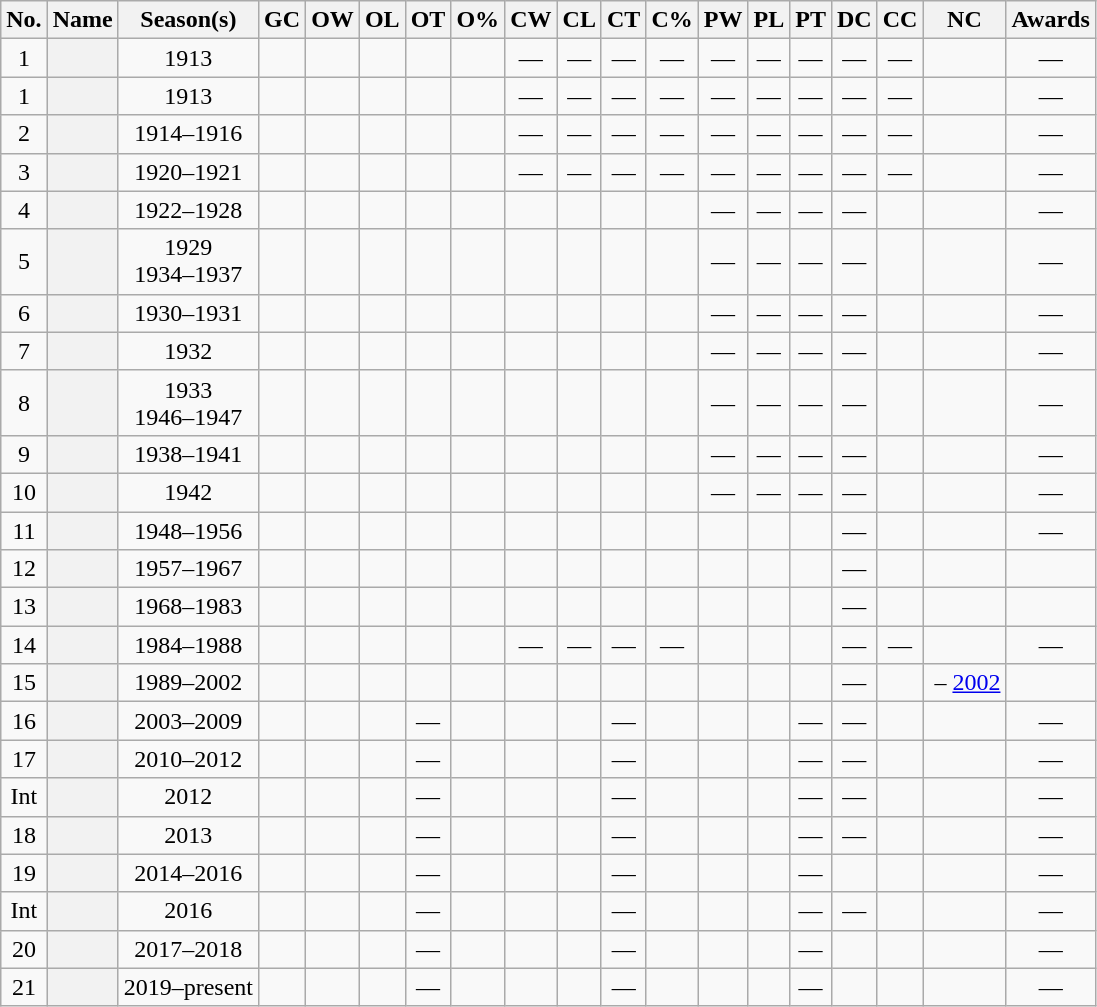<table class="wikitable sortable" style="text-align:center">
<tr>
<th scope="col" class="unsortable">No.</th>
<th scope="col">Name</th>
<th scope="col">Season(s)</th>
<th scope="col">GC</th>
<th scope="col">OW</th>
<th scope="col">OL</th>
<th scope="col">OT</th>
<th scope="col">O%</th>
<th scope="col">CW</th>
<th scope="col">CL</th>
<th scope="col">CT</th>
<th scope="col">C%</th>
<th scope="col">PW</th>
<th scope="col">PL</th>
<th scope="col">PT</th>
<th scope="col">DC</th>
<th scope="col">CC</th>
<th scope="col">NC</th>
<th scope="col" class="unsortable">Awards</th>
</tr>
<tr>
<td>1</td>
<th scope="row"></th>
<td>1913</td>
<td></td>
<td></td>
<td></td>
<td></td>
<td></td>
<td>—</td>
<td>—</td>
<td>—</td>
<td>—</td>
<td>—</td>
<td>—</td>
<td>—</td>
<td>—</td>
<td>—</td>
<td></td>
<td>—</td>
</tr>
<tr>
<td>1</td>
<th scope="row"></th>
<td>1913</td>
<td></td>
<td></td>
<td></td>
<td></td>
<td></td>
<td>—</td>
<td>—</td>
<td>—</td>
<td>—</td>
<td>—</td>
<td>—</td>
<td>—</td>
<td>—</td>
<td>—</td>
<td></td>
<td>—</td>
</tr>
<tr>
<td>2</td>
<th scope="row"></th>
<td>1914–1916</td>
<td></td>
<td></td>
<td></td>
<td></td>
<td></td>
<td>—</td>
<td>—</td>
<td>—</td>
<td>—</td>
<td>—</td>
<td>—</td>
<td>—</td>
<td>—</td>
<td>—</td>
<td></td>
<td>—</td>
</tr>
<tr>
<td>3</td>
<th scope="row"></th>
<td>1920–1921</td>
<td></td>
<td></td>
<td></td>
<td></td>
<td></td>
<td>—</td>
<td>—</td>
<td>—</td>
<td>—</td>
<td>—</td>
<td>—</td>
<td>—</td>
<td>—</td>
<td>—</td>
<td></td>
<td>—</td>
</tr>
<tr>
<td>4</td>
<th scope="row"></th>
<td>1922–1928</td>
<td></td>
<td></td>
<td></td>
<td></td>
<td></td>
<td></td>
<td></td>
<td></td>
<td></td>
<td>—</td>
<td>—</td>
<td>—</td>
<td>—</td>
<td></td>
<td></td>
<td>—</td>
</tr>
<tr>
<td>5</td>
<th scope="row"></th>
<td>1929<br>1934–1937</td>
<td></td>
<td></td>
<td></td>
<td></td>
<td></td>
<td></td>
<td></td>
<td></td>
<td></td>
<td>—</td>
<td>—</td>
<td>—</td>
<td>—</td>
<td></td>
<td></td>
<td>—</td>
</tr>
<tr>
<td>6</td>
<th scope="row"></th>
<td>1930–1931</td>
<td></td>
<td></td>
<td></td>
<td></td>
<td></td>
<td></td>
<td></td>
<td></td>
<td></td>
<td>—</td>
<td>—</td>
<td>—</td>
<td>—</td>
<td></td>
<td></td>
<td>—</td>
</tr>
<tr>
<td>7</td>
<th scope="row"></th>
<td>1932</td>
<td></td>
<td></td>
<td></td>
<td></td>
<td></td>
<td></td>
<td></td>
<td></td>
<td></td>
<td>—</td>
<td>—</td>
<td>—</td>
<td>—</td>
<td></td>
<td></td>
<td>—</td>
</tr>
<tr>
<td>8</td>
<th scope="row"></th>
<td>1933<br>1946–1947</td>
<td></td>
<td></td>
<td></td>
<td></td>
<td></td>
<td></td>
<td></td>
<td></td>
<td></td>
<td>—</td>
<td>—</td>
<td>—</td>
<td>—</td>
<td></td>
<td></td>
<td>—</td>
</tr>
<tr>
<td>9</td>
<th scope="row"></th>
<td>1938–1941</td>
<td></td>
<td></td>
<td></td>
<td></td>
<td></td>
<td></td>
<td></td>
<td></td>
<td></td>
<td>—</td>
<td>—</td>
<td>—</td>
<td>—</td>
<td></td>
<td></td>
<td>—</td>
</tr>
<tr>
<td>10</td>
<th scope="row"></th>
<td>1942</td>
<td></td>
<td></td>
<td></td>
<td></td>
<td></td>
<td></td>
<td></td>
<td></td>
<td></td>
<td>—</td>
<td>—</td>
<td>—</td>
<td>—</td>
<td></td>
<td></td>
<td>—</td>
</tr>
<tr>
<td>11</td>
<th scope="row"></th>
<td>1948–1956</td>
<td></td>
<td></td>
<td></td>
<td></td>
<td></td>
<td></td>
<td></td>
<td></td>
<td></td>
<td></td>
<td></td>
<td></td>
<td>—</td>
<td></td>
<td></td>
<td>—</td>
</tr>
<tr>
<td>12</td>
<th scope="row"></th>
<td>1957–1967</td>
<td></td>
<td></td>
<td></td>
<td></td>
<td></td>
<td></td>
<td></td>
<td></td>
<td></td>
<td></td>
<td></td>
<td></td>
<td>—</td>
<td></td>
<td></td>
<td></td>
</tr>
<tr>
<td>13</td>
<th scope="row"></th>
<td>1968–1983</td>
<td></td>
<td></td>
<td></td>
<td></td>
<td></td>
<td></td>
<td></td>
<td></td>
<td></td>
<td></td>
<td></td>
<td></td>
<td>—</td>
<td></td>
<td></td>
<td></td>
</tr>
<tr>
<td>14</td>
<th scope="row"></th>
<td>1984–1988</td>
<td></td>
<td></td>
<td></td>
<td></td>
<td></td>
<td>—</td>
<td>—</td>
<td>—</td>
<td>—</td>
<td></td>
<td></td>
<td></td>
<td>—</td>
<td>—</td>
<td></td>
<td>—</td>
</tr>
<tr>
<td>15</td>
<th scope="row"></th>
<td>1989–2002</td>
<td></td>
<td></td>
<td></td>
<td></td>
<td></td>
<td></td>
<td></td>
<td></td>
<td></td>
<td></td>
<td></td>
<td></td>
<td>—</td>
<td></td>
<td> – <a href='#'>2002</a></td>
<td><br></td>
</tr>
<tr>
<td>16</td>
<th scope="row"></th>
<td>2003–2009</td>
<td></td>
<td></td>
<td></td>
<td>—</td>
<td></td>
<td></td>
<td></td>
<td>—</td>
<td></td>
<td></td>
<td></td>
<td>—</td>
<td>—</td>
<td></td>
<td></td>
<td>—</td>
</tr>
<tr>
<td>17</td>
<th scope="row"></th>
<td>2010–2012</td>
<td></td>
<td></td>
<td></td>
<td>—</td>
<td></td>
<td></td>
<td></td>
<td>—</td>
<td></td>
<td></td>
<td></td>
<td>—</td>
<td>—</td>
<td></td>
<td></td>
<td>—</td>
</tr>
<tr>
<td>Int</td>
<th scope="row"><br></th>
<td>2012</td>
<td></td>
<td></td>
<td></td>
<td>—</td>
<td></td>
<td></td>
<td></td>
<td>—</td>
<td></td>
<td></td>
<td></td>
<td>—</td>
<td>—</td>
<td></td>
<td></td>
<td>—</td>
</tr>
<tr>
<td>18</td>
<th scope="row"></th>
<td>2013</td>
<td></td>
<td></td>
<td></td>
<td>—</td>
<td></td>
<td></td>
<td></td>
<td>—</td>
<td></td>
<td></td>
<td></td>
<td>—</td>
<td>—</td>
<td></td>
<td></td>
<td>—</td>
</tr>
<tr>
<td>19</td>
<th scope="row"></th>
<td>2014–2016</td>
<td></td>
<td></td>
<td></td>
<td>—</td>
<td></td>
<td></td>
<td></td>
<td>—</td>
<td></td>
<td></td>
<td></td>
<td>—</td>
<td></td>
<td></td>
<td></td>
<td>—</td>
</tr>
<tr>
<td>Int</td>
<th scope="row"><br></th>
<td>2016</td>
<td></td>
<td></td>
<td></td>
<td>—</td>
<td></td>
<td></td>
<td></td>
<td>—</td>
<td></td>
<td></td>
<td></td>
<td>—</td>
<td>—</td>
<td></td>
<td></td>
<td>—</td>
</tr>
<tr>
<td>20</td>
<th scope="row"></th>
<td>2017–2018</td>
<td></td>
<td></td>
<td></td>
<td>—</td>
<td></td>
<td></td>
<td></td>
<td>—</td>
<td></td>
<td></td>
<td></td>
<td>—</td>
<td></td>
<td></td>
<td></td>
<td>—</td>
</tr>
<tr>
<td>21</td>
<th scope="row"></th>
<td>2019–present</td>
<td></td>
<td></td>
<td></td>
<td>—</td>
<td></td>
<td></td>
<td></td>
<td>—</td>
<td></td>
<td></td>
<td></td>
<td>—</td>
<td></td>
<td></td>
<td></td>
<td>—</td>
</tr>
</table>
